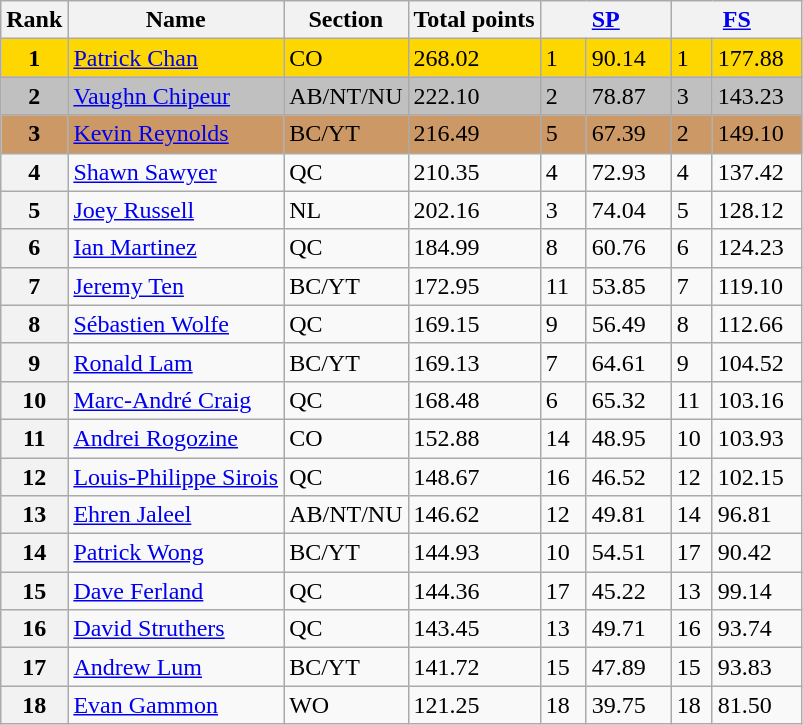<table class="wikitable sortable">
<tr>
<th>Rank</th>
<th>Name</th>
<th>Section</th>
<th>Total points</th>
<th colspan="2" width="80px"><a href='#'>SP</a></th>
<th colspan="2" width="80px"><a href='#'>FS</a></th>
</tr>
<tr bgcolor="gold">
<td align="center"><strong>1</strong></td>
<td><a href='#'>Patrick Chan</a></td>
<td>CO</td>
<td>268.02</td>
<td>1</td>
<td>90.14</td>
<td>1</td>
<td>177.88</td>
</tr>
<tr bgcolor="silver">
<td align="center"><strong>2</strong></td>
<td><a href='#'>Vaughn Chipeur</a></td>
<td>AB/NT/NU</td>
<td>222.10</td>
<td>2</td>
<td>78.87</td>
<td>3</td>
<td>143.23</td>
</tr>
<tr bgcolor="cc9966">
<td align="center"><strong>3</strong></td>
<td><a href='#'>Kevin Reynolds</a></td>
<td>BC/YT</td>
<td>216.49</td>
<td>5</td>
<td>67.39</td>
<td>2</td>
<td>149.10</td>
</tr>
<tr>
<th>4</th>
<td><a href='#'>Shawn Sawyer</a></td>
<td>QC</td>
<td>210.35</td>
<td>4</td>
<td>72.93</td>
<td>4</td>
<td>137.42</td>
</tr>
<tr>
<th>5</th>
<td><a href='#'>Joey Russell</a></td>
<td>NL</td>
<td>202.16</td>
<td>3</td>
<td>74.04</td>
<td>5</td>
<td>128.12</td>
</tr>
<tr>
<th>6</th>
<td><a href='#'>Ian Martinez</a></td>
<td>QC</td>
<td>184.99</td>
<td>8</td>
<td>60.76</td>
<td>6</td>
<td>124.23</td>
</tr>
<tr>
<th>7</th>
<td><a href='#'>Jeremy Ten</a></td>
<td>BC/YT</td>
<td>172.95</td>
<td>11</td>
<td>53.85</td>
<td>7</td>
<td>119.10</td>
</tr>
<tr>
<th>8</th>
<td><a href='#'>Sébastien Wolfe</a></td>
<td>QC</td>
<td>169.15</td>
<td>9</td>
<td>56.49</td>
<td>8</td>
<td>112.66</td>
</tr>
<tr>
<th>9</th>
<td><a href='#'>Ronald Lam</a></td>
<td>BC/YT</td>
<td>169.13</td>
<td>7</td>
<td>64.61</td>
<td>9</td>
<td>104.52</td>
</tr>
<tr>
<th>10</th>
<td><a href='#'>Marc-André Craig</a></td>
<td>QC</td>
<td>168.48</td>
<td>6</td>
<td>65.32</td>
<td>11</td>
<td>103.16</td>
</tr>
<tr>
<th>11</th>
<td><a href='#'>Andrei Rogozine</a></td>
<td>CO</td>
<td>152.88</td>
<td>14</td>
<td>48.95</td>
<td>10</td>
<td>103.93</td>
</tr>
<tr>
<th>12</th>
<td><a href='#'>Louis-Philippe Sirois</a></td>
<td>QC</td>
<td>148.67</td>
<td>16</td>
<td>46.52</td>
<td>12</td>
<td>102.15</td>
</tr>
<tr>
<th>13</th>
<td><a href='#'>Ehren Jaleel</a></td>
<td>AB/NT/NU</td>
<td>146.62</td>
<td>12</td>
<td>49.81</td>
<td>14</td>
<td>96.81</td>
</tr>
<tr>
<th>14</th>
<td><a href='#'>Patrick Wong</a></td>
<td>BC/YT</td>
<td>144.93</td>
<td>10</td>
<td>54.51</td>
<td>17</td>
<td>90.42</td>
</tr>
<tr>
<th>15</th>
<td><a href='#'>Dave Ferland</a></td>
<td>QC</td>
<td>144.36</td>
<td>17</td>
<td>45.22</td>
<td>13</td>
<td>99.14</td>
</tr>
<tr>
<th>16</th>
<td><a href='#'>David Struthers</a></td>
<td>QC</td>
<td>143.45</td>
<td>13</td>
<td>49.71</td>
<td>16</td>
<td>93.74</td>
</tr>
<tr>
<th>17</th>
<td><a href='#'>Andrew Lum</a></td>
<td>BC/YT</td>
<td>141.72</td>
<td>15</td>
<td>47.89</td>
<td>15</td>
<td>93.83</td>
</tr>
<tr>
<th>18</th>
<td><a href='#'>Evan Gammon</a></td>
<td>WO</td>
<td>121.25</td>
<td>18</td>
<td>39.75</td>
<td>18</td>
<td>81.50</td>
</tr>
</table>
